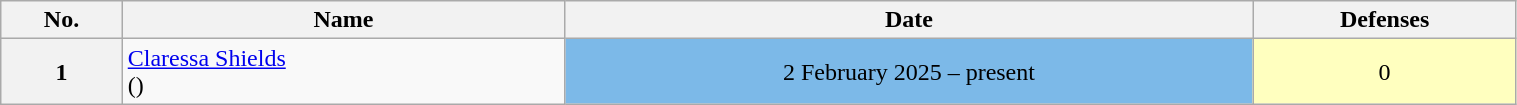<table class="wikitable sortable" style="width:80%;">
<tr>
<th>No.</th>
<th>Name</th>
<th>Date</th>
<th>Defenses</th>
</tr>
<tr>
<th>1</th>
<td align="left"><a href='#'>Claressa Shields</a><br>()</td>
<td style="background:#7CB9E8;" align="center">2 February 2025 – present</td>
<td style="background:#ffffbf;" align="center">0</td>
</tr>
</table>
